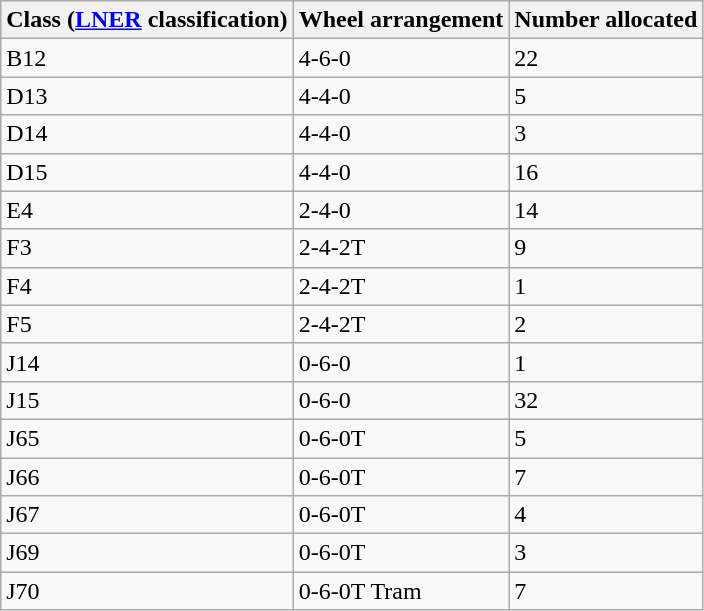<table class="wikitable sortable">
<tr>
<th>Class (<a href='#'>LNER</a> classification)</th>
<th>Wheel arrangement</th>
<th>Number allocated</th>
</tr>
<tr>
<td>B12</td>
<td>4-6-0</td>
<td>22</td>
</tr>
<tr>
<td>D13</td>
<td>4-4-0</td>
<td>5</td>
</tr>
<tr>
<td>D14</td>
<td>4-4-0</td>
<td>3</td>
</tr>
<tr>
<td>D15</td>
<td>4-4-0</td>
<td>16</td>
</tr>
<tr>
<td>E4</td>
<td>2-4-0</td>
<td>14</td>
</tr>
<tr>
<td>F3</td>
<td>2-4-2T</td>
<td>9</td>
</tr>
<tr>
<td>F4</td>
<td>2-4-2T</td>
<td>1</td>
</tr>
<tr>
<td>F5</td>
<td>2-4-2T</td>
<td>2</td>
</tr>
<tr>
<td>J14</td>
<td>0-6-0</td>
<td>1</td>
</tr>
<tr>
<td>J15</td>
<td>0-6-0</td>
<td>32</td>
</tr>
<tr>
<td>J65</td>
<td>0-6-0T</td>
<td>5</td>
</tr>
<tr>
<td>J66</td>
<td>0-6-0T</td>
<td>7</td>
</tr>
<tr>
<td>J67</td>
<td>0-6-0T</td>
<td>4</td>
</tr>
<tr>
<td>J69</td>
<td>0-6-0T</td>
<td>3</td>
</tr>
<tr>
<td>J70</td>
<td>0-6-0T Tram</td>
<td>7</td>
</tr>
</table>
